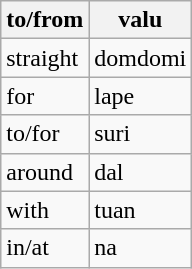<table class="wikitable">
<tr>
<th>to/from</th>
<th>valu</th>
</tr>
<tr>
<td>straight</td>
<td>domdomi</td>
</tr>
<tr>
<td>for</td>
<td>lape</td>
</tr>
<tr>
<td>to/for</td>
<td>suri</td>
</tr>
<tr>
<td>around</td>
<td>dal</td>
</tr>
<tr>
<td>with</td>
<td>tuan</td>
</tr>
<tr>
<td>in/at</td>
<td>na</td>
</tr>
</table>
